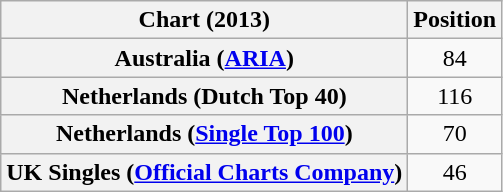<table class="wikitable sortable plainrowheaders" style="text-align:center">
<tr>
<th scope="col">Chart (2013)</th>
<th scope="col">Position</th>
</tr>
<tr>
<th scope="row">Australia (<a href='#'>ARIA</a>)</th>
<td>84</td>
</tr>
<tr>
<th scope="row">Netherlands (Dutch Top 40)</th>
<td>116</td>
</tr>
<tr>
<th scope="row">Netherlands (<a href='#'>Single Top 100</a>)</th>
<td>70</td>
</tr>
<tr>
<th scope="row">UK Singles (<a href='#'>Official Charts Company</a>)</th>
<td>46</td>
</tr>
</table>
